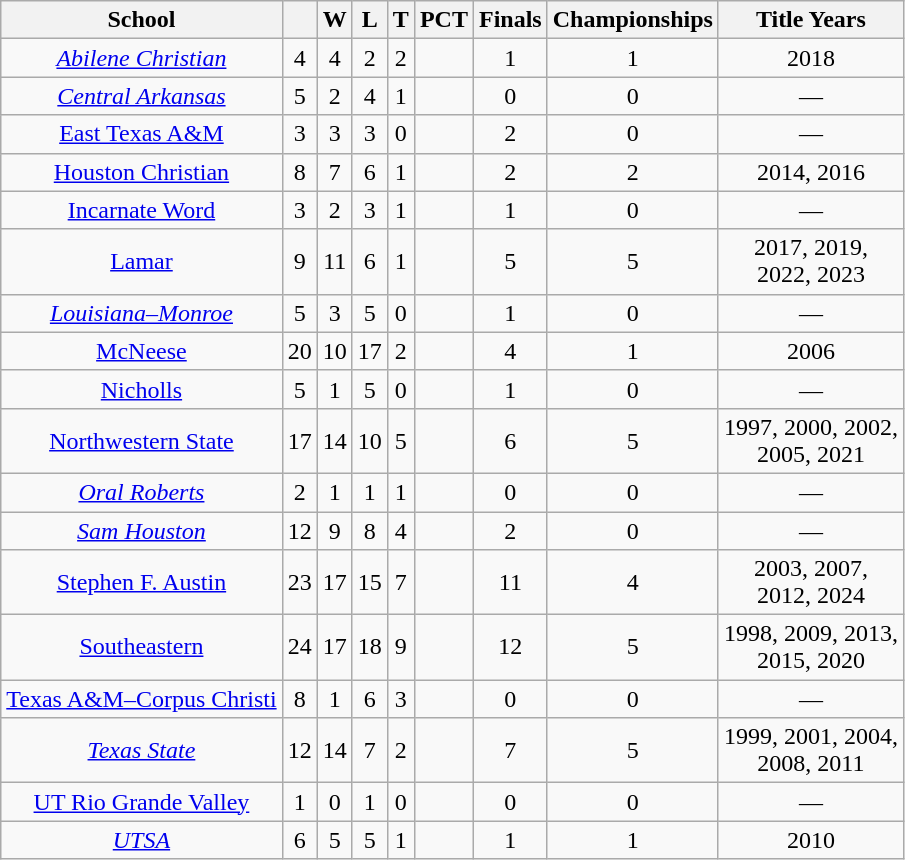<table class="wikitable sortable" style="text-align:center">
<tr>
<th>School</th>
<th></th>
<th>W</th>
<th>L</th>
<th>T</th>
<th>PCT</th>
<th>Finals</th>
<th>Championships</th>
<th>Title Years</th>
</tr>
<tr>
<td><em><a href='#'>Abilene Christian</a></em></td>
<td>4</td>
<td>4</td>
<td>2</td>
<td>2</td>
<td></td>
<td>1</td>
<td>1</td>
<td>2018</td>
</tr>
<tr>
<td><em><a href='#'>Central Arkansas</a></em></td>
<td>5</td>
<td>2</td>
<td>4</td>
<td>1</td>
<td></td>
<td>0</td>
<td>0</td>
<td>—</td>
</tr>
<tr>
<td><a href='#'>East Texas A&M</a><br></td>
<td>3</td>
<td>3</td>
<td>3</td>
<td>0</td>
<td></td>
<td>2</td>
<td>0</td>
<td>—</td>
</tr>
<tr>
<td><a href='#'>Houston Christian</a><br></td>
<td>8</td>
<td>7</td>
<td>6</td>
<td>1</td>
<td></td>
<td>2</td>
<td>2</td>
<td>2014, 2016</td>
</tr>
<tr>
<td><a href='#'>Incarnate Word</a></td>
<td>3</td>
<td>2</td>
<td>3</td>
<td>1</td>
<td></td>
<td>1</td>
<td>0</td>
<td>—</td>
</tr>
<tr>
<td><a href='#'>Lamar</a></td>
<td>9</td>
<td>11</td>
<td>6</td>
<td>1</td>
<td></td>
<td>5</td>
<td>5</td>
<td>2017, 2019,<br>2022, 2023</td>
</tr>
<tr>
<td><em><a href='#'>Louisiana–Monroe</a></em></td>
<td>5</td>
<td>3</td>
<td>5</td>
<td>0</td>
<td></td>
<td>1</td>
<td>0</td>
<td>—</td>
</tr>
<tr>
<td><a href='#'>McNeese</a><br></td>
<td>20</td>
<td>10</td>
<td>17</td>
<td>2</td>
<td></td>
<td>4</td>
<td>1</td>
<td>2006</td>
</tr>
<tr>
<td><a href='#'>Nicholls</a></td>
<td>5</td>
<td>1</td>
<td>5</td>
<td>0</td>
<td></td>
<td>1</td>
<td>0</td>
<td>—</td>
</tr>
<tr>
<td><a href='#'>Northwestern State</a></td>
<td>17</td>
<td>14</td>
<td>10</td>
<td>5</td>
<td></td>
<td>6</td>
<td>5</td>
<td>1997, 2000, 2002,<br>2005, 2021</td>
</tr>
<tr>
<td><em><a href='#'>Oral Roberts</a></em></td>
<td>2</td>
<td>1</td>
<td>1</td>
<td>1</td>
<td></td>
<td>0</td>
<td>0</td>
<td>—</td>
</tr>
<tr>
<td><em><a href='#'>Sam Houston</a> <br></em></td>
<td>12</td>
<td>9</td>
<td>8</td>
<td>4</td>
<td></td>
<td>2</td>
<td>0</td>
<td>—</td>
</tr>
<tr>
<td><a href='#'>Stephen F. Austin</a></td>
<td>23</td>
<td>17</td>
<td>15</td>
<td>7</td>
<td></td>
<td>11</td>
<td>4</td>
<td>2003, 2007,<br>2012, 2024</td>
</tr>
<tr>
<td><a href='#'>Southeastern</a></td>
<td>24</td>
<td>17</td>
<td>18</td>
<td>9</td>
<td></td>
<td>12</td>
<td>5</td>
<td>1998, 2009, 2013,<br>2015, 2020</td>
</tr>
<tr>
<td><a href='#'>Texas A&M–Corpus Christi</a></td>
<td>8</td>
<td>1</td>
<td>6</td>
<td>3</td>
<td></td>
<td>0</td>
<td>0</td>
<td>—</td>
</tr>
<tr>
<td><em><a href='#'>Texas State</a><br></em></td>
<td>12</td>
<td>14</td>
<td>7</td>
<td>2</td>
<td></td>
<td>7</td>
<td>5</td>
<td>1999, 2001, 2004,<br>2008, 2011</td>
</tr>
<tr>
<td><a href='#'>UT Rio Grande Valley</a></td>
<td>1</td>
<td>0</td>
<td>1</td>
<td>0</td>
<td></td>
<td>0</td>
<td>0</td>
<td>—</td>
</tr>
<tr>
<td><em><a href='#'>UTSA</a><br></em></td>
<td>6</td>
<td>5</td>
<td>5</td>
<td>1</td>
<td></td>
<td>1</td>
<td>1</td>
<td>2010</td>
</tr>
</table>
